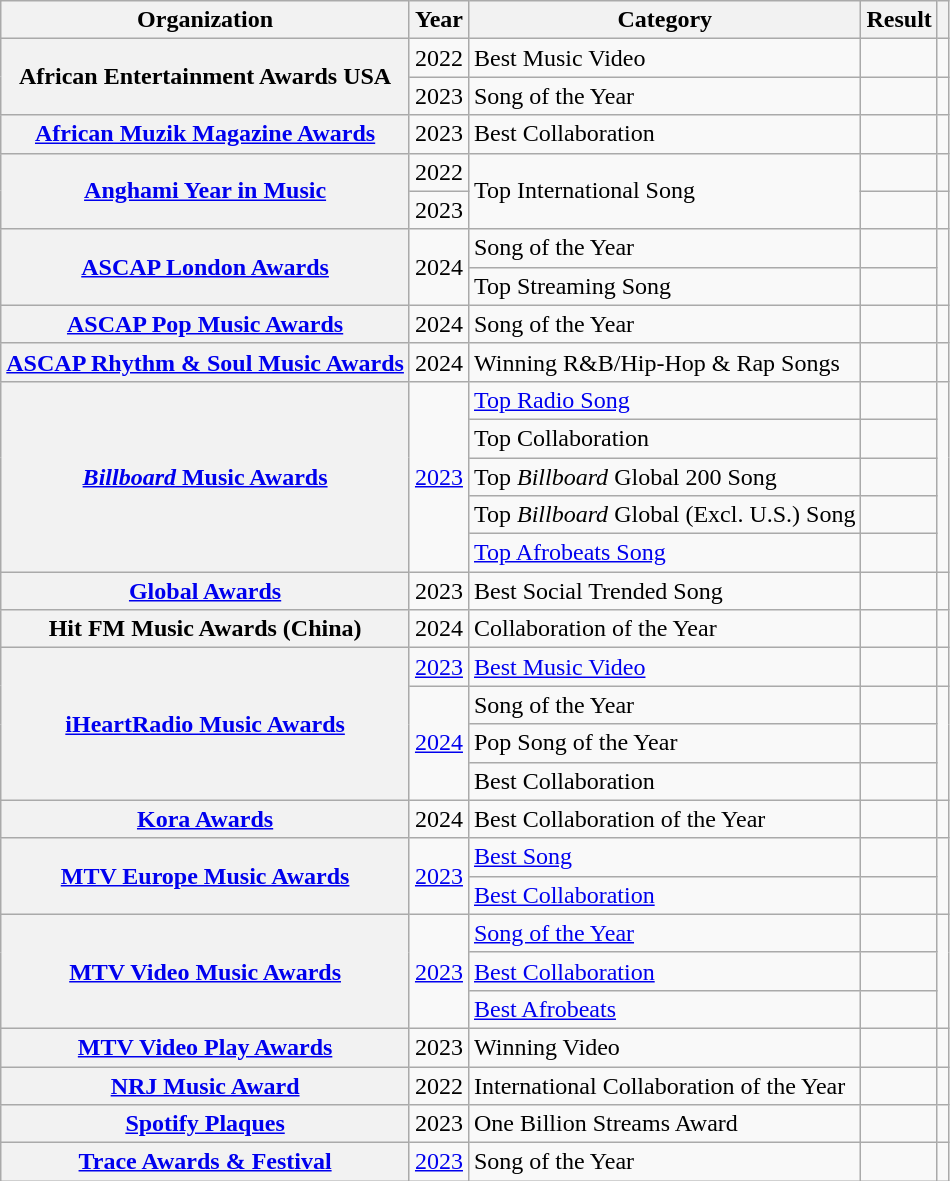<table class="wikitable sortable plainrowheaders" style="border:none; margin:0;">
<tr>
<th scope="col">Organization</th>
<th scope="col">Year</th>
<th scope="col">Category</th>
<th scope="col">Result</th>
<th class="unsortable" scope="col"></th>
</tr>
<tr>
<th scope="row" rowspan="2">African Entertainment Awards USA</th>
<td>2022</td>
<td>Best Music Video</td>
<td></td>
<td style="text-align:center;"></td>
</tr>
<tr>
<td>2023</td>
<td>Song of the Year</td>
<td></td>
<td style="text-align:center;"></td>
</tr>
<tr>
<th scope="row"><a href='#'>African Muzik Magazine Awards</a></th>
<td>2023</td>
<td>Best Collaboration</td>
<td></td>
<td style="text-align:center;"></td>
</tr>
<tr>
<th scope="row" rowspan="2"><a href='#'>Anghami Year in Music</a></th>
<td>2022</td>
<td rowspan="2">Top International Song</td>
<td></td>
<td style="text-align:center;"></td>
</tr>
<tr>
<td>2023</td>
<td></td>
<td style="text-align:center;"></td>
</tr>
<tr>
<th scope="row" rowspan="2"><a href='#'>ASCAP London Awards</a></th>
<td rowspan="2">2024</td>
<td>Song of the Year</td>
<td></td>
<td style="text-align:center;" rowspan="2"></td>
</tr>
<tr>
<td>Top Streaming Song</td>
<td></td>
</tr>
<tr>
<th scope="row"><a href='#'>ASCAP Pop Music Awards</a></th>
<td>2024</td>
<td>Song of the Year</td>
<td></td>
<td style="text-align:center;"></td>
</tr>
<tr>
<th scope="row"><a href='#'>ASCAP Rhythm & Soul Music Awards</a></th>
<td>2024</td>
<td>Winning R&B/Hip-Hop & Rap Songs</td>
<td></td>
<td style="text-align:center;"></td>
</tr>
<tr>
<th scope="row" rowspan="5"><a href='#'><em>Billboard</em> Music Awards</a></th>
<td rowspan="5"><a href='#'>2023</a></td>
<td><a href='#'>Top Radio Song</a></td>
<td></td>
<td style="text-align:center;" rowspan="5"></td>
</tr>
<tr>
<td>Top Collaboration</td>
<td></td>
</tr>
<tr>
<td>Top <em>Billboard</em> Global 200 Song</td>
<td></td>
</tr>
<tr>
<td>Top <em>Billboard</em> Global (Excl. U.S.) Song</td>
<td></td>
</tr>
<tr>
<td><a href='#'>Top Afrobeats Song</a></td>
<td></td>
</tr>
<tr>
<th scope="row"><a href='#'>Global Awards</a></th>
<td>2023</td>
<td>Best Social Trended Song</td>
<td></td>
<td style="text-align:center;"></td>
</tr>
<tr>
<th scope="row">Hit FM Music Awards (China)</th>
<td>2024</td>
<td>Collaboration of the Year</td>
<td></td>
<td style="text-align:center;"></td>
</tr>
<tr>
<th scope="row" rowspan="4"><a href='#'>iHeartRadio Music Awards</a></th>
<td><a href='#'>2023</a></td>
<td><a href='#'>Best Music Video</a></td>
<td></td>
<td style="text-align:center;"></td>
</tr>
<tr>
<td rowspan="3"><a href='#'>2024</a></td>
<td>Song of the Year</td>
<td></td>
<td style="text-align:center;" rowspan="3"></td>
</tr>
<tr>
<td>Pop Song of the Year</td>
<td></td>
</tr>
<tr>
<td>Best Collaboration</td>
<td></td>
</tr>
<tr>
<th scope="row"><a href='#'>Kora Awards</a></th>
<td>2024</td>
<td>Best Collaboration of the Year</td>
<td></td>
<td style="text-align:center;"></td>
</tr>
<tr>
<th scope="row" rowspan="2"><a href='#'>MTV Europe Music Awards</a></th>
<td rowspan="2"><a href='#'>2023</a></td>
<td><a href='#'>Best Song</a></td>
<td></td>
<td style="text-align:center;" rowspan="2"></td>
</tr>
<tr>
<td><a href='#'>Best Collaboration</a></td>
<td></td>
</tr>
<tr>
<th scope="row" rowspan="3"><a href='#'>MTV Video Music Awards</a></th>
<td rowspan="3"><a href='#'>2023</a></td>
<td><a href='#'>Song of the Year</a></td>
<td></td>
<td style="text-align:center;" rowspan="3"></td>
</tr>
<tr>
<td><a href='#'>Best Collaboration</a></td>
<td></td>
</tr>
<tr>
<td><a href='#'>Best Afrobeats</a></td>
<td></td>
</tr>
<tr>
<th scope="row"><a href='#'>MTV Video Play Awards</a></th>
<td>2023</td>
<td>Winning Video</td>
<td></td>
<td style="text-align:center;"></td>
</tr>
<tr>
<th scope="row"><a href='#'>NRJ Music Award</a></th>
<td>2022</td>
<td>International Collaboration of the Year</td>
<td></td>
<td style="text-align:center;"></td>
</tr>
<tr>
<th scope="row"><a href='#'>Spotify Plaques</a></th>
<td>2023</td>
<td>One Billion Streams Award</td>
<td></td>
<td style="text-align:center;"></td>
</tr>
<tr>
<th scope="row"><a href='#'>Trace Awards & Festival</a></th>
<td><a href='#'>2023</a></td>
<td>Song of the Year</td>
<td></td>
<td style="text-align:center;"></td>
</tr>
</table>
